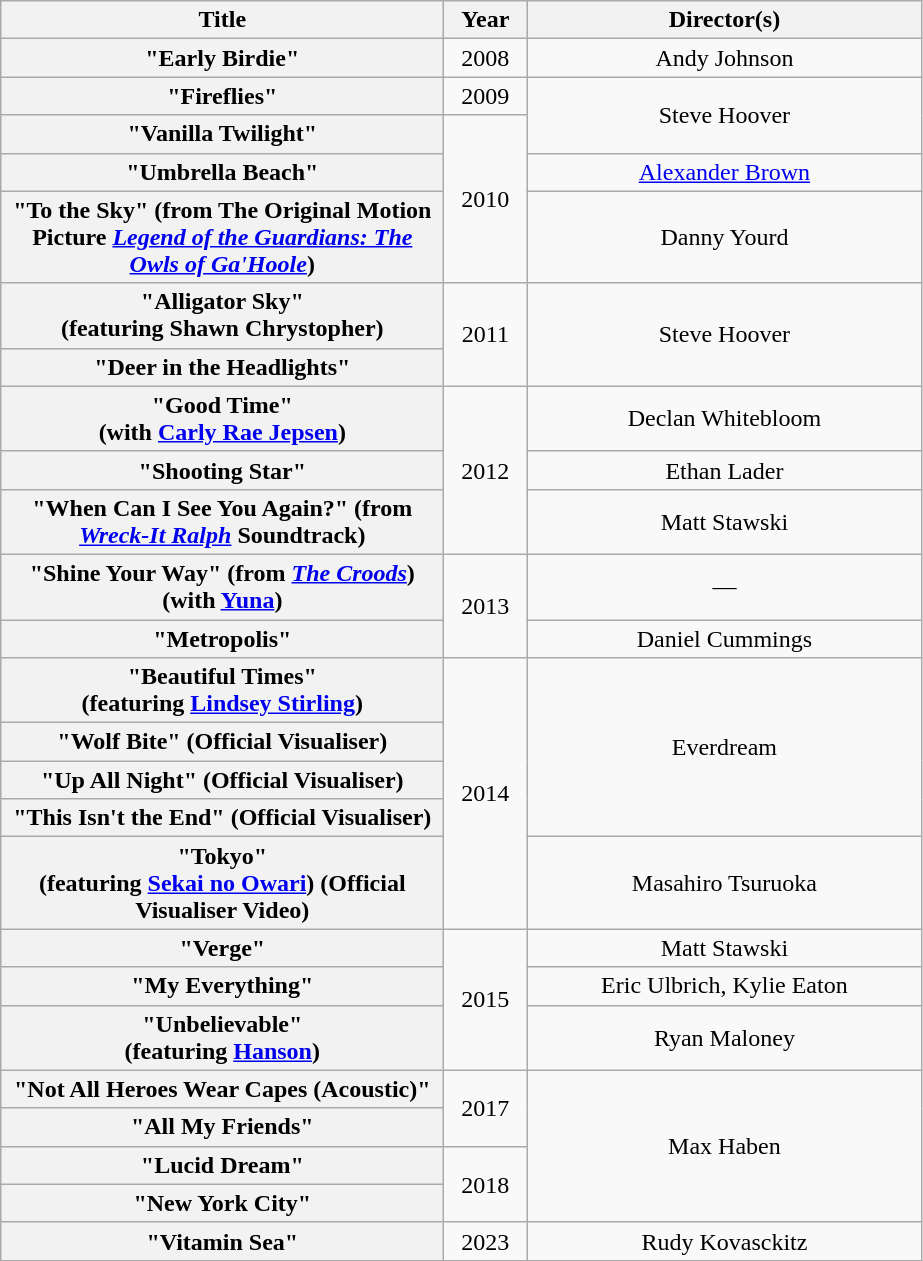<table class="wikitable plainrowheaders" style="text-align:center;">
<tr>
<th scope="col" style="width:18em;">Title</th>
<th scope="col" style="width:3em;">Year</th>
<th scope="col" style="width:16em;">Director(s)</th>
</tr>
<tr>
<th scope="row">"Early Birdie"</th>
<td>2008</td>
<td>Andy Johnson</td>
</tr>
<tr>
<th scope="row">"Fireflies"</th>
<td>2009</td>
<td rowspan="2">Steve Hoover</td>
</tr>
<tr>
<th scope="row">"Vanilla Twilight"</th>
<td rowspan="3">2010</td>
</tr>
<tr>
<th scope="row">"Umbrella Beach"</th>
<td><a href='#'>Alexander Brown</a></td>
</tr>
<tr>
<th scope="row">"To the Sky" (from The Original Motion Picture <em><a href='#'>Legend of the Guardians: The Owls of Ga'Hoole</a></em>)</th>
<td>Danny Yourd</td>
</tr>
<tr>
<th scope="row">"Alligator Sky"<br><span>(featuring Shawn Chrystopher)</span></th>
<td rowspan="2">2011</td>
<td rowspan="2">Steve Hoover</td>
</tr>
<tr>
<th scope="row">"Deer in the Headlights"</th>
</tr>
<tr>
<th scope="row">"Good Time"<br><span>(with <a href='#'>Carly Rae Jepsen</a>)</span></th>
<td rowspan="3">2012</td>
<td>Declan Whitebloom</td>
</tr>
<tr>
<th scope="row">"Shooting Star"</th>
<td>Ethan Lader</td>
</tr>
<tr>
<th scope="row">"When Can I See You Again?" (from <em><a href='#'>Wreck-It Ralph</a></em> Soundtrack)</th>
<td>Matt Stawski</td>
</tr>
<tr>
<th scope="row">"Shine Your Way" (from <em><a href='#'>The Croods</a></em>)<br><span>(with <a href='#'>Yuna</a>)</span></th>
<td rowspan="2">2013</td>
<td>—</td>
</tr>
<tr>
<th scope="row">"Metropolis"</th>
<td>Daniel Cummings</td>
</tr>
<tr>
<th scope="row">"Beautiful Times"<br><span>(featuring <a href='#'>Lindsey Stirling</a>)</span></th>
<td rowspan="5">2014</td>
<td rowspan="4">Everdream</td>
</tr>
<tr>
<th scope="row">"Wolf Bite" (Official Visualiser)</th>
</tr>
<tr>
<th scope="row">"Up All Night" (Official Visualiser)</th>
</tr>
<tr>
<th scope="row">"This Isn't the End" (Official Visualiser)</th>
</tr>
<tr>
<th scope="row">"Tokyo"<br><span>(featuring <a href='#'>Sekai no Owari</a>)</span> (Official Visualiser Video)</th>
<td>Masahiro Tsuruoka</td>
</tr>
<tr>
<th scope="row">"Verge"</th>
<td rowspan="3">2015</td>
<td>Matt Stawski</td>
</tr>
<tr>
<th scope="row">"My Everything"</th>
<td>Eric Ulbrich, Kylie Eaton</td>
</tr>
<tr>
<th scope="row">"Unbelievable"<br><span>(featuring <a href='#'>Hanson</a>)</span></th>
<td>Ryan Maloney</td>
</tr>
<tr>
<th scope="row">"Not All Heroes Wear Capes (Acoustic)"</th>
<td rowspan="2">2017</td>
<td rowspan="4">Max Haben</td>
</tr>
<tr>
<th scope="row">"All My Friends"</th>
</tr>
<tr>
<th scope="row">"Lucid Dream"</th>
<td rowspan="2">2018</td>
</tr>
<tr>
<th scope="row">"New York City"</th>
</tr>
<tr>
<th scope="row">"Vitamin Sea"</th>
<td>2023</td>
<td>Rudy Kovasckitz</td>
</tr>
</table>
